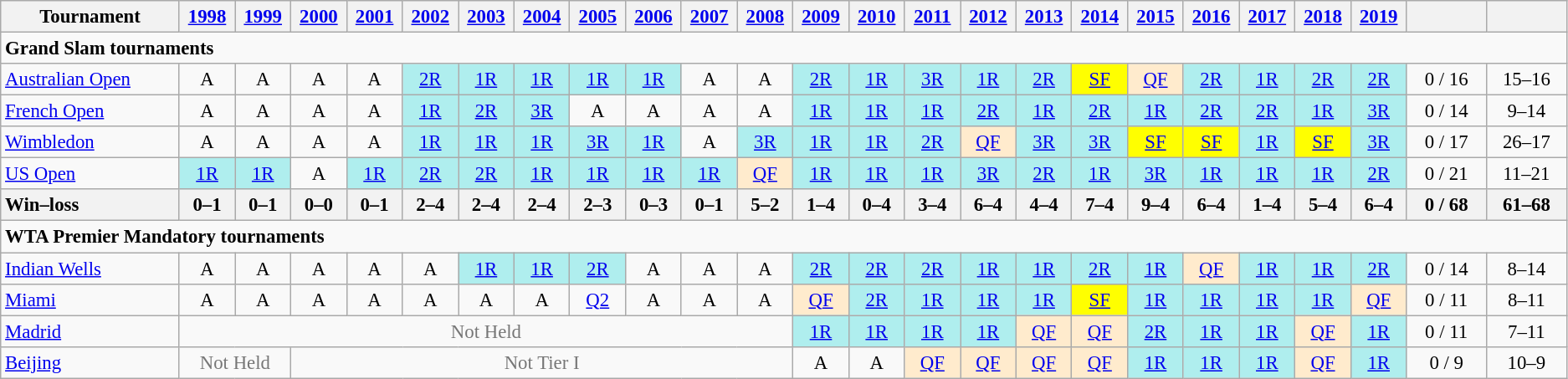<table class=wikitable style=text-align:center;font-size:95%>
<tr>
<th width=140>Tournament</th>
<th width=38><a href='#'>1998</a></th>
<th width=38><a href='#'>1999</a></th>
<th width=38><a href='#'>2000</a></th>
<th width=38><a href='#'>2001</a></th>
<th width=38><a href='#'>2002</a></th>
<th width=38><a href='#'>2003</a></th>
<th width=38><a href='#'>2004</a></th>
<th width=38><a href='#'>2005</a></th>
<th width=38><a href='#'>2006</a></th>
<th width=38><a href='#'>2007</a></th>
<th width=38><a href='#'>2008</a></th>
<th width=38><a href='#'>2009</a></th>
<th width=38><a href='#'>2010</a></th>
<th width=38><a href='#'>2011</a></th>
<th width=38><a href='#'>2012</a></th>
<th width=38><a href='#'>2013</a></th>
<th width=38><a href='#'>2014</a></th>
<th width=38><a href='#'>2015</a></th>
<th width=38><a href='#'>2016</a></th>
<th width=38><a href='#'>2017</a></th>
<th width=38><a href='#'>2018</a></th>
<th width=38><a href='#'>2019</a></th>
<th width=60></th>
<th width=60></th>
</tr>
<tr>
<td colspan=30 style="text-align:left;"><strong>Grand Slam tournaments</strong></td>
</tr>
<tr>
<td style="text-align:left;"><a href='#'>Australian Open</a></td>
<td>A</td>
<td>A</td>
<td>A</td>
<td>A</td>
<td style="background:#afeeee;"><a href='#'>2R</a></td>
<td style="background:#afeeee;"><a href='#'>1R</a></td>
<td style="background:#afeeee;"><a href='#'>1R</a></td>
<td style="background:#afeeee;"><a href='#'>1R</a></td>
<td style="background:#afeeee;"><a href='#'>1R</a></td>
<td>A</td>
<td>A</td>
<td style="background:#afeeee;"><a href='#'>2R</a></td>
<td style="background:#afeeee;"><a href='#'>1R</a></td>
<td style="background:#afeeee;"><a href='#'>3R</a></td>
<td style="background:#afeeee;"><a href='#'>1R</a></td>
<td style="background:#afeeee;"><a href='#'>2R</a></td>
<td style="background:yellow;"><a href='#'>SF</a></td>
<td style="background:#ffebcd;"><a href='#'>QF</a></td>
<td style="background:#afeeee;"><a href='#'>2R</a></td>
<td style="background:#afeeee;"><a href='#'>1R</a></td>
<td style="background:#afeeee;"><a href='#'>2R</a></td>
<td style="background:#afeeee;"><a href='#'>2R</a></td>
<td>0 / 16</td>
<td>15–16</td>
</tr>
<tr>
<td style="text-align:left;"><a href='#'>French Open</a></td>
<td>A</td>
<td>A</td>
<td>A</td>
<td>A</td>
<td style="background:#afeeee;"><a href='#'>1R</a></td>
<td style="background:#afeeee;"><a href='#'>2R</a></td>
<td style="background:#afeeee;"><a href='#'>3R</a></td>
<td>A</td>
<td>A</td>
<td>A</td>
<td>A</td>
<td style="background:#afeeee;"><a href='#'>1R</a></td>
<td style="background:#afeeee;"><a href='#'>1R</a></td>
<td style="background:#afeeee;"><a href='#'>1R</a></td>
<td style="background:#afeeee;"><a href='#'>2R</a></td>
<td style="background:#afeeee;"><a href='#'>1R</a></td>
<td style="background:#afeeee;"><a href='#'>2R</a></td>
<td style="background:#afeeee;"><a href='#'>1R</a></td>
<td style="background:#afeeee;"><a href='#'>2R</a></td>
<td style="background:#afeeee;"><a href='#'>2R</a></td>
<td style="background:#afeeee;"><a href='#'>1R</a></td>
<td style="background:#afeeee;"><a href='#'>3R</a></td>
<td>0 / 14</td>
<td>9–14</td>
</tr>
<tr>
<td style="text-align:left;"><a href='#'>Wimbledon</a></td>
<td>A</td>
<td>A</td>
<td>A</td>
<td>A</td>
<td style="background:#afeeee;"><a href='#'>1R</a></td>
<td style="background:#afeeee;"><a href='#'>1R</a></td>
<td style="background:#afeeee;"><a href='#'>1R</a></td>
<td style="background:#afeeee;"><a href='#'>3R</a></td>
<td style="background:#afeeee;"><a href='#'>1R</a></td>
<td>A</td>
<td style="background:#afeeee;"><a href='#'>3R</a></td>
<td style="background:#afeeee;"><a href='#'>1R</a></td>
<td style="background:#afeeee;"><a href='#'>1R</a></td>
<td style="background:#afeeee;"><a href='#'>2R</a></td>
<td style="background:#ffebcd;"><a href='#'>QF</a></td>
<td style="background:#afeeee;"><a href='#'>3R</a></td>
<td style="background:#afeeee;"><a href='#'>3R</a></td>
<td style="background:yellow;"><a href='#'>SF</a></td>
<td style="background:yellow;"><a href='#'>SF</a></td>
<td style="background:#afeeee;"><a href='#'>1R</a></td>
<td style="background:yellow;"><a href='#'>SF</a></td>
<td style="background:#afeeee;"><a href='#'>3R</a></td>
<td>0 / 17</td>
<td>26–17</td>
</tr>
<tr>
<td style="text-align:left;"><a href='#'>US Open</a></td>
<td style="background:#afeeee;"><a href='#'>1R</a></td>
<td style="background:#afeeee;"><a href='#'>1R</a></td>
<td>A</td>
<td style="background:#afeeee;"><a href='#'>1R</a></td>
<td style="background:#afeeee;"><a href='#'>2R</a></td>
<td style="background:#afeeee;"><a href='#'>2R</a></td>
<td style="background:#afeeee;"><a href='#'>1R</a></td>
<td style="background:#afeeee;"><a href='#'>1R</a></td>
<td style="background:#afeeee;"><a href='#'>1R</a></td>
<td style="background:#afeeee;"><a href='#'>1R</a></td>
<td style="background:#ffebcd;"><a href='#'>QF</a></td>
<td style="background:#afeeee;"><a href='#'>1R</a></td>
<td style="background:#afeeee;"><a href='#'>1R</a></td>
<td style="background:#afeeee;"><a href='#'>1R</a></td>
<td style="background:#afeeee;"><a href='#'>3R</a></td>
<td style="background:#afeeee;"><a href='#'>2R</a></td>
<td style="background:#afeeee;"><a href='#'>1R</a></td>
<td style="background:#afeeee;"><a href='#'>3R</a></td>
<td style="background:#afeeee;"><a href='#'>1R</a></td>
<td style="background:#afeeee;"><a href='#'>1R</a></td>
<td style="background:#afeeee;"><a href='#'>1R</a></td>
<td style="background:#afeeee;"><a href='#'>2R</a></td>
<td>0 / 21</td>
<td>11–21</td>
</tr>
<tr>
<th style=text-align:left>Win–loss</th>
<th>0–1</th>
<th>0–1</th>
<th>0–0</th>
<th>0–1</th>
<th>2–4</th>
<th>2–4</th>
<th>2–4</th>
<th>2–3</th>
<th>0–3</th>
<th>0–1</th>
<th>5–2</th>
<th>1–4</th>
<th>0–4</th>
<th>3–4</th>
<th>6–4</th>
<th>4–4</th>
<th>7–4</th>
<th>9–4</th>
<th>6–4</th>
<th>1–4</th>
<th>5–4</th>
<th>6–4</th>
<th>0 / 68</th>
<th>61–68</th>
</tr>
<tr>
<td colspan=30 style="text-align:left;"><strong>WTA Premier Mandatory tournaments</strong></td>
</tr>
<tr>
<td style="text-align:left;"><a href='#'>Indian Wells</a></td>
<td>A</td>
<td>A</td>
<td>A</td>
<td>A</td>
<td>A</td>
<td style="background:#afeeee;"><a href='#'>1R</a></td>
<td style="background:#afeeee;"><a href='#'>1R</a></td>
<td style="background:#afeeee;"><a href='#'>2R</a></td>
<td>A</td>
<td>A</td>
<td>A</td>
<td style="background:#afeeee;"><a href='#'>2R</a></td>
<td style="background:#afeeee;"><a href='#'>2R</a></td>
<td style="background:#afeeee;"><a href='#'>2R</a></td>
<td style="background:#afeeee;"><a href='#'>1R</a></td>
<td style="background:#afeeee;"><a href='#'>1R</a></td>
<td style="background:#afeeee;"><a href='#'>2R</a></td>
<td style="background:#afeeee;"><a href='#'>1R</a></td>
<td style="background:#ffebcd;"><a href='#'>QF</a></td>
<td style="background:#afeeee;"><a href='#'>1R</a></td>
<td style="background:#afeeee;"><a href='#'>1R</a></td>
<td style="background:#afeeee;"><a href='#'>2R</a></td>
<td>0 / 14</td>
<td>8–14</td>
</tr>
<tr>
<td style="text-align:left;"><a href='#'>Miami</a></td>
<td>A</td>
<td>A</td>
<td>A</td>
<td>A</td>
<td>A</td>
<td>A</td>
<td>A</td>
<td><a href='#'>Q2</a></td>
<td>A</td>
<td>A</td>
<td>A</td>
<td style="background:#ffebcd;"><a href='#'>QF</a></td>
<td style="background:#afeeee;"><a href='#'>2R</a></td>
<td style="background:#afeeee;"><a href='#'>1R</a></td>
<td style="background:#afeeee;"><a href='#'>1R</a></td>
<td style="background:#afeeee;"><a href='#'>1R</a></td>
<td style="background:yellow;"><a href='#'>SF</a></td>
<td style="background:#afeeee;"><a href='#'>1R</a></td>
<td style="background:#afeeee;"><a href='#'>1R</a></td>
<td style="background:#afeeee;"><a href='#'>1R</a></td>
<td style="background:#afeeee;"><a href='#'>1R</a></td>
<td style="background:#ffebcd;"><a href='#'>QF</a></td>
<td>0 / 11</td>
<td>8–11</td>
</tr>
<tr>
<td style="text-align:left;"><a href='#'>Madrid</a></td>
<td colspan=11 style=color:#767676>Not Held</td>
<td style="background:#afeeee;"><a href='#'>1R</a></td>
<td style="background:#afeeee;"><a href='#'>1R</a></td>
<td style="background:#afeeee;"><a href='#'>1R</a></td>
<td style="background:#afeeee;"><a href='#'>1R</a></td>
<td style="background:#ffebcd;"><a href='#'>QF</a></td>
<td style="background:#ffebcd;"><a href='#'>QF</a></td>
<td style="background:#afeeee;"><a href='#'>2R</a></td>
<td style="background:#afeeee;"><a href='#'>1R</a></td>
<td style="background:#afeeee;"><a href='#'>1R</a></td>
<td style="background:#ffebcd;"><a href='#'>QF</a></td>
<td style="background:#afeeee;"><a href='#'>1R</a></td>
<td>0 / 11</td>
<td>7–11</td>
</tr>
<tr>
<td style="text-align:left;"><a href='#'>Beijing</a></td>
<td colspan=2 style=color:#767676>Not Held</td>
<td colspan=9 style=color:#767676>Not Tier I</td>
<td>A</td>
<td>A</td>
<td style="background:#ffebcd;"><a href='#'>QF</a></td>
<td style="background:#ffebcd;"><a href='#'>QF</a></td>
<td style="background:#ffebcd;"><a href='#'>QF</a></td>
<td style="background:#ffebcd;"><a href='#'>QF</a></td>
<td style="background:#afeeee;"><a href='#'>1R</a></td>
<td style="background:#afeeee;"><a href='#'>1R</a></td>
<td style="background:#afeeee;"><a href='#'>1R</a></td>
<td style="background:#ffebcd;"><a href='#'>QF</a></td>
<td style="background:#afeeee;"><a href='#'>1R</a></td>
<td>0 / 9</td>
<td>10–9</td>
</tr>
</table>
